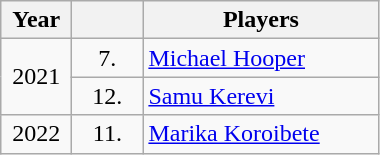<table class="wikitable">
<tr>
<th width=40>Year</th>
<th width=40></th>
<th width=150>Players</th>
</tr>
<tr>
<td align=center rowspan=2>2021</td>
<td align=center>7.</td>
<td><a href='#'>Michael Hooper</a></td>
</tr>
<tr>
<td align=center>12.</td>
<td><a href='#'>Samu Kerevi</a></td>
</tr>
<tr>
<td align=center>2022</td>
<td align=center>11.</td>
<td><a href='#'>Marika Koroibete</a></td>
</tr>
</table>
